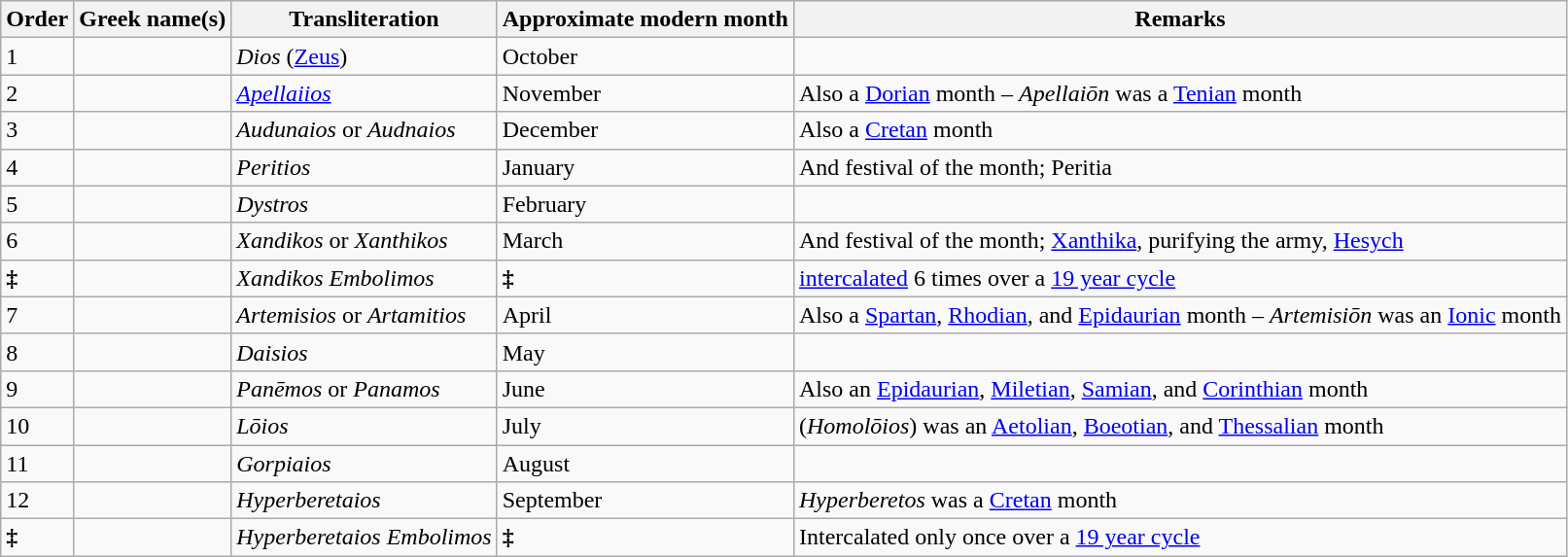<table class="wikitable">
<tr>
<th>Order</th>
<th>Greek name(s)</th>
<th>Transliteration</th>
<th>Approximate modern month</th>
<th>Remarks</th>
</tr>
<tr style="vertical-align:top;">
<td>1</td>
<td></td>
<td><em>Dios</em> (<a href='#'>Zeus</a>)</td>
<td>October</td>
<td></td>
</tr>
<tr style="vertical-align:top;">
<td>2</td>
<td></td>
<td><em><a href='#'>Apellaiios</a></em></td>
<td>November</td>
<td>Also a <a href='#'>Dorian</a> month – <em>Apellaiōn</em> was a <a href='#'>Tenian</a> month</td>
</tr>
<tr style="vertical-align:top;">
<td>3</td>
<td></td>
<td><em>Audunaios</em> or   <em>Audnaios</em></td>
<td>December</td>
<td>Also a <a href='#'>Cretan</a> month</td>
</tr>
<tr style="vertical-align:top;">
<td>4</td>
<td></td>
<td><em>Peritios</em></td>
<td>January</td>
<td>And festival of the month; Peritia</td>
</tr>
<tr style="vertical-align:top;">
<td>5</td>
<td></td>
<td><em>Dystros</em></td>
<td>February</td>
<td></td>
</tr>
<tr style="vertical-align:top;">
<td>6</td>
<td></td>
<td><em>Xandikos</em> or   <em>Xanthikos</em></td>
<td>March</td>
<td>And festival of the month; <a href='#'>Xanthika</a>, purifying the army, <a href='#'>Hesych</a></td>
</tr>
<tr style="vertical-align:top;">
<td><strong>‡</strong></td>
<td></td>
<td><em>Xandikos Embolimos</em></td>
<td><strong>‡</strong></td>
<td><a href='#'>intercalated</a> 6 times over a <a href='#'>19 year cycle</a></td>
</tr>
<tr style="vertical-align:top;">
<td>7</td>
<td></td>
<td><em>Artemisios</em> or   <em>Artamitios</em></td>
<td>April</td>
<td>Also a <a href='#'>Spartan</a>, <a href='#'>Rhodian</a>, and <a href='#'>Epidaurian</a> month – <em>Artemisiōn</em> was an <a href='#'>Ionic</a> month</td>
</tr>
<tr style="vertical-align:top;">
<td>8</td>
<td></td>
<td><em>Daisios</em></td>
<td>May</td>
<td></td>
</tr>
<tr style="vertical-align:top;">
<td>9</td>
<td></td>
<td><em>Panēmos</em> or   <em>Panamos</em></td>
<td>June</td>
<td>Also an <a href='#'>Epidaurian</a>, <a href='#'>Miletian</a>, <a href='#'>Samian</a>, and <a href='#'>Corinthian</a> month</td>
</tr>
<tr style="vertical-align:top;">
<td>10</td>
<td></td>
<td><em>Lōios</em></td>
<td>July</td>
<td> (<em>Homolōios</em>) was an <a href='#'>Aetolian</a>, <a href='#'>Boeotian</a>, and <a href='#'>Thessalian</a> month</td>
</tr>
<tr style="vertical-align:top;">
<td>11</td>
<td></td>
<td><em>Gorpiaios</em></td>
<td>August</td>
<td></td>
</tr>
<tr style="vertical-align:top;">
<td>12</td>
<td></td>
<td><em>Hyperberetaios</em></td>
<td>September</td>
<td><em>Hyperberetos</em> was a <a href='#'>Cretan</a> month</td>
</tr>
<tr style="vertical-align:top;">
<td><strong>‡</strong></td>
<td></td>
<td><em>Hyperberetaios Embolimos</em></td>
<td><strong>‡</strong></td>
<td>Intercalated only once over a <a href='#'>19 year cycle</a></td>
</tr>
</table>
